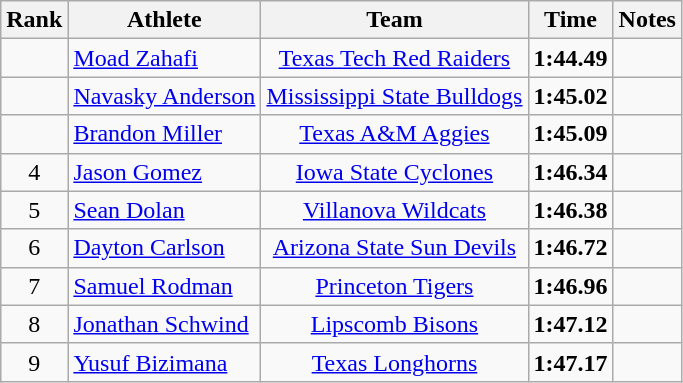<table class="wikitable sortable" style="text-align:center">
<tr>
<th>Rank</th>
<th>Athlete</th>
<th>Team</th>
<th>Time</th>
<th>Notes</th>
</tr>
<tr>
<td></td>
<td align="left"> <a href='#'>Moad Zahafi</a></td>
<td><a href='#'>Texas Tech Red Raiders</a></td>
<td><strong>1:44.49</strong></td>
<td></td>
</tr>
<tr>
<td></td>
<td align="left"> <a href='#'>Navasky Anderson</a></td>
<td><a href='#'>Mississippi State Bulldogs</a></td>
<td><strong>1:45.02</strong></td>
<td></td>
</tr>
<tr>
<td></td>
<td align="left"> <a href='#'>Brandon Miller</a></td>
<td><a href='#'>Texas A&M Aggies</a></td>
<td><strong>1:45.09</strong></td>
<td></td>
</tr>
<tr>
<td>4</td>
<td align=left> <a href='#'>Jason Gomez</a></td>
<td><a href='#'>Iowa State Cyclones</a></td>
<td><strong>1:46.34</strong></td>
<td></td>
</tr>
<tr>
<td>5</td>
<td align=left> <a href='#'>Sean Dolan</a></td>
<td><a href='#'>Villanova Wildcats</a></td>
<td><strong>1:46.38</strong></td>
<td></td>
</tr>
<tr>
<td>6</td>
<td align=left> <a href='#'>Dayton Carlson</a></td>
<td><a href='#'>Arizona State Sun Devils</a></td>
<td><strong>1:46.72</strong></td>
<td></td>
</tr>
<tr>
<td>7</td>
<td align=left> <a href='#'>Samuel Rodman</a></td>
<td><a href='#'>Princeton Tigers</a></td>
<td><strong>1:46.96</strong></td>
<td></td>
</tr>
<tr>
<td>8</td>
<td align=left> <a href='#'>Jonathan Schwind</a></td>
<td><a href='#'>Lipscomb Bisons</a></td>
<td><strong>1:47.12</strong></td>
<td></td>
</tr>
<tr>
<td>9</td>
<td align=left> <a href='#'>Yusuf Bizimana</a></td>
<td><a href='#'>Texas Longhorns</a></td>
<td><strong>1:47.17</strong></td>
<td></td>
</tr>
</table>
